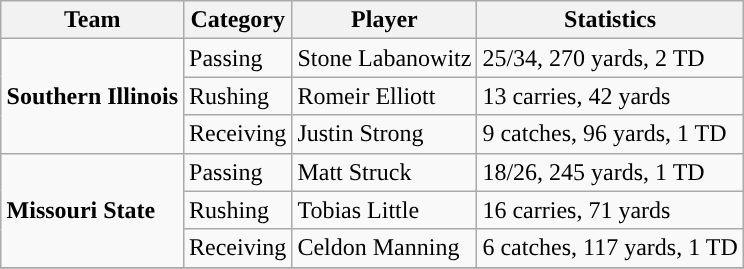<table class="wikitable" style="float: right;">
<tr>
<th>Team</th>
<th>Category</th>
<th>Player</th>
<th>Statistics</th>
</tr>
<tr>
<td rowspan=3><strong>Southern Illinois</strong></td>
<td>Passing</td>
<td>Stone Labanowitz</td>
<td>25/34, 270 yards, 2 TD</td>
</tr>
<tr>
<td>Rushing</td>
<td>Romeir Elliott</td>
<td>13 carries,	42 yards</td>
</tr>
<tr>
<td>Receiving</td>
<td>Justin Strong</td>
<td>9 catches, 96 yards, 1 TD</td>
</tr>
<tr>
<td rowspan=3><strong>Missouri State</strong></td>
<td>Passing</td>
<td>Matt Struck</td>
<td>18/26, 245 yards, 1 TD</td>
</tr>
<tr>
<td>Rushing</td>
<td>Tobias Little</td>
<td>16 carries, 71 yards</td>
</tr>
<tr>
<td>Receiving</td>
<td>Celdon Manning</td>
<td>6 catches, 117 yards, 1 TD</td>
</tr>
<tr>
</tr>
</table>
